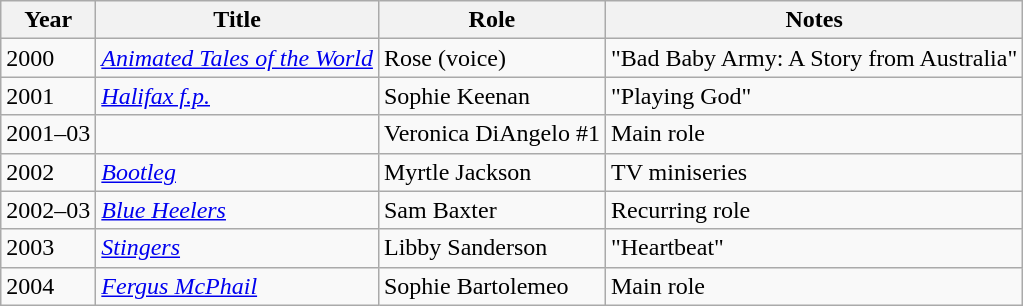<table class="wikitable sortable">
<tr>
<th>Year</th>
<th>Title</th>
<th>Role</th>
<th class="unsortable">Notes</th>
</tr>
<tr>
<td>2000</td>
<td><em><a href='#'>Animated Tales of the World</a></em></td>
<td>Rose (voice)</td>
<td>"Bad Baby Army: A Story from Australia"</td>
</tr>
<tr>
<td>2001</td>
<td><em><a href='#'>Halifax f.p.</a></em></td>
<td>Sophie Keenan</td>
<td>"Playing God"</td>
</tr>
<tr>
<td>2001–03</td>
<td><em></em></td>
<td>Veronica DiAngelo #1</td>
<td>Main role</td>
</tr>
<tr>
<td>2002</td>
<td><em><a href='#'>Bootleg</a></em></td>
<td>Myrtle Jackson</td>
<td>TV miniseries</td>
</tr>
<tr>
<td>2002–03</td>
<td><em><a href='#'>Blue Heelers</a></em></td>
<td>Sam Baxter</td>
<td>Recurring role</td>
</tr>
<tr>
<td>2003</td>
<td><em><a href='#'>Stingers</a></em></td>
<td>Libby Sanderson</td>
<td>"Heartbeat"</td>
</tr>
<tr>
<td>2004</td>
<td><em><a href='#'>Fergus McPhail</a></em></td>
<td>Sophie Bartolemeo</td>
<td>Main role</td>
</tr>
</table>
